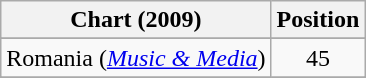<table class="wikitable sortable">
<tr>
<th>Chart (2009)</th>
<th>Position</th>
</tr>
<tr>
</tr>
<tr>
</tr>
<tr>
</tr>
<tr>
</tr>
<tr>
</tr>
<tr>
<td>Romania (<a href='#'><em>Music & Media</em></a>)</td>
<td align="center">45</td>
</tr>
<tr>
</tr>
<tr>
</tr>
<tr>
</tr>
<tr>
</tr>
<tr>
</tr>
<tr>
</tr>
<tr>
</tr>
</table>
